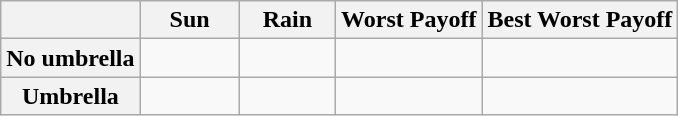<table class="wikitable" align="left">
<tr>
<th></th>
<th>    Sun    </th>
<th>   Rain   </th>
<th>Worst Payoff</th>
<th>Best Worst Payoff</th>
</tr>
<tr>
<th>No umbrella</th>
<td></td>
<td></td>
<td></td>
<td></td>
</tr>
<tr>
<th>Umbrella</th>
<td></td>
<td></td>
<td></td>
<td></td>
</tr>
</table>
